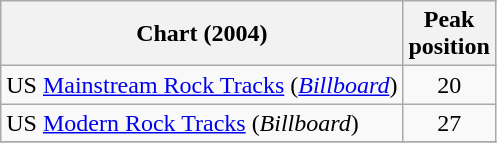<table class="wikitable">
<tr>
<th>Chart (2004)</th>
<th>Peak<br>position</th>
</tr>
<tr>
<td>US <a href='#'>Mainstream Rock Tracks</a> (<em><a href='#'>Billboard</a></em>)</td>
<td align="center">20</td>
</tr>
<tr>
<td>US <a href='#'>Modern Rock Tracks</a> (<em>Billboard</em>)</td>
<td align="center">27</td>
</tr>
<tr>
</tr>
</table>
